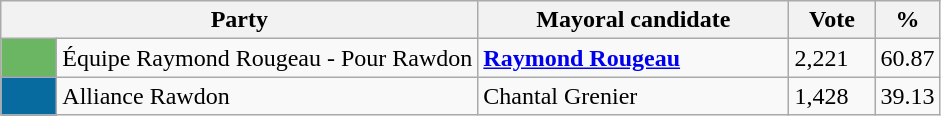<table class="wikitable">
<tr>
<th bgcolor="#DDDDFF" width="230px" colspan="2">Party</th>
<th bgcolor="#DDDDFF" width="200px">Mayoral candidate</th>
<th bgcolor="#DDDDFF" width="50px">Vote</th>
<th bgcolor="#DDDDFF" width="30px">%</th>
</tr>
<tr>
<td bgcolor=#6bb663 width="30px"> </td>
<td>Équipe Raymond Rougeau - Pour Rawdon</td>
<td><strong><a href='#'>Raymond Rougeau</a></strong></td>
<td>2,221</td>
<td>60.87</td>
</tr>
<tr>
<td bgcolor=#076b9f width="30px"> </td>
<td>Alliance Rawdon</td>
<td>Chantal Grenier</td>
<td>1,428</td>
<td>39.13</td>
</tr>
</table>
